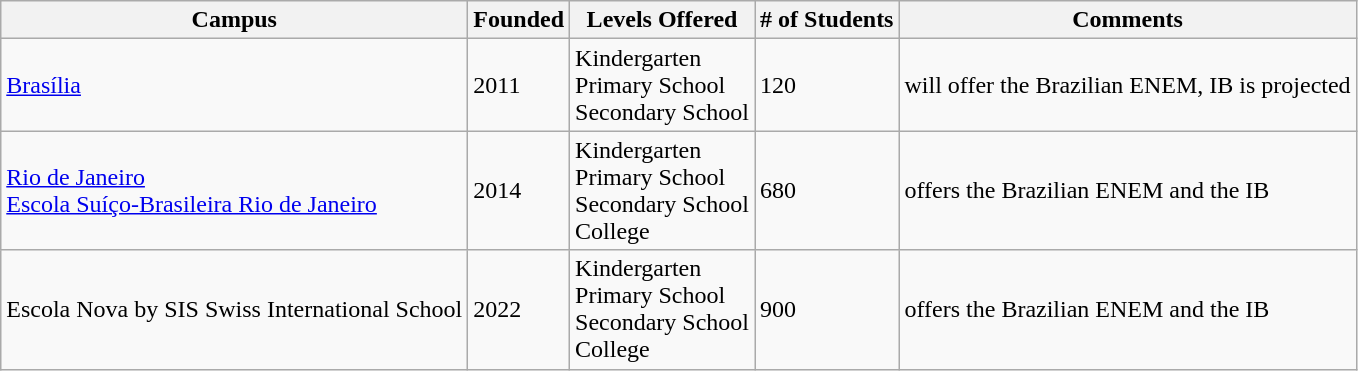<table class="wikitable">
<tr>
<th>Campus</th>
<th>Founded</th>
<th>Levels Offered</th>
<th># of Students</th>
<th>Comments</th>
</tr>
<tr>
<td><a href='#'>Brasília</a></td>
<td>2011</td>
<td>Kindergarten<br>Primary School<br>Secondary School</td>
<td>120</td>
<td>will offer the Brazilian ENEM, IB is projected</td>
</tr>
<tr>
<td><a href='#'>Rio de Janeiro</a><br><a href='#'>Escola Suíço-Brasileira Rio de Janeiro</a></td>
<td>2014</td>
<td>Kindergarten<br>Primary School<br>Secondary School<br>College</td>
<td>680</td>
<td>offers the Brazilian ENEM and the IB</td>
</tr>
<tr>
<td>Escola Nova by SIS Swiss International School</td>
<td>2022</td>
<td>Kindergarten<br>Primary School<br>Secondary School<br>College</td>
<td>900</td>
<td>offers the Brazilian ENEM and the IB</td>
</tr>
</table>
